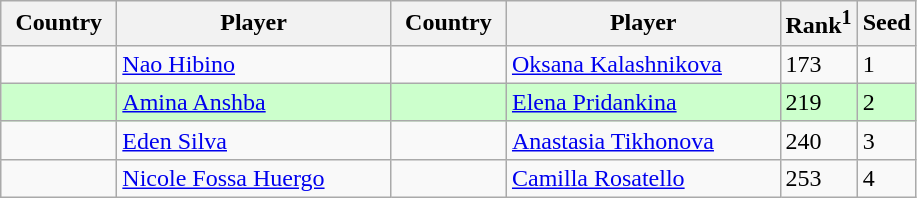<table class="sortable wikitable">
<tr>
<th width="70">Country</th>
<th width="175">Player</th>
<th width="70">Country</th>
<th width="175">Player</th>
<th>Rank<sup>1</sup></th>
<th>Seed</th>
</tr>
<tr>
<td></td>
<td><a href='#'>Nao Hibino</a></td>
<td></td>
<td><a href='#'>Oksana Kalashnikova</a></td>
<td>173</td>
<td>1</td>
</tr>
<tr style="background:#cfc;">
<td></td>
<td><a href='#'>Amina Anshba</a></td>
<td></td>
<td><a href='#'>Elena Pridankina</a></td>
<td>219</td>
<td>2</td>
</tr>
<tr>
<td></td>
<td><a href='#'>Eden Silva</a></td>
<td></td>
<td><a href='#'>Anastasia Tikhonova</a></td>
<td>240</td>
<td>3</td>
</tr>
<tr>
<td></td>
<td><a href='#'>Nicole Fossa Huergo</a></td>
<td></td>
<td><a href='#'>Camilla Rosatello</a></td>
<td>253</td>
<td>4</td>
</tr>
</table>
